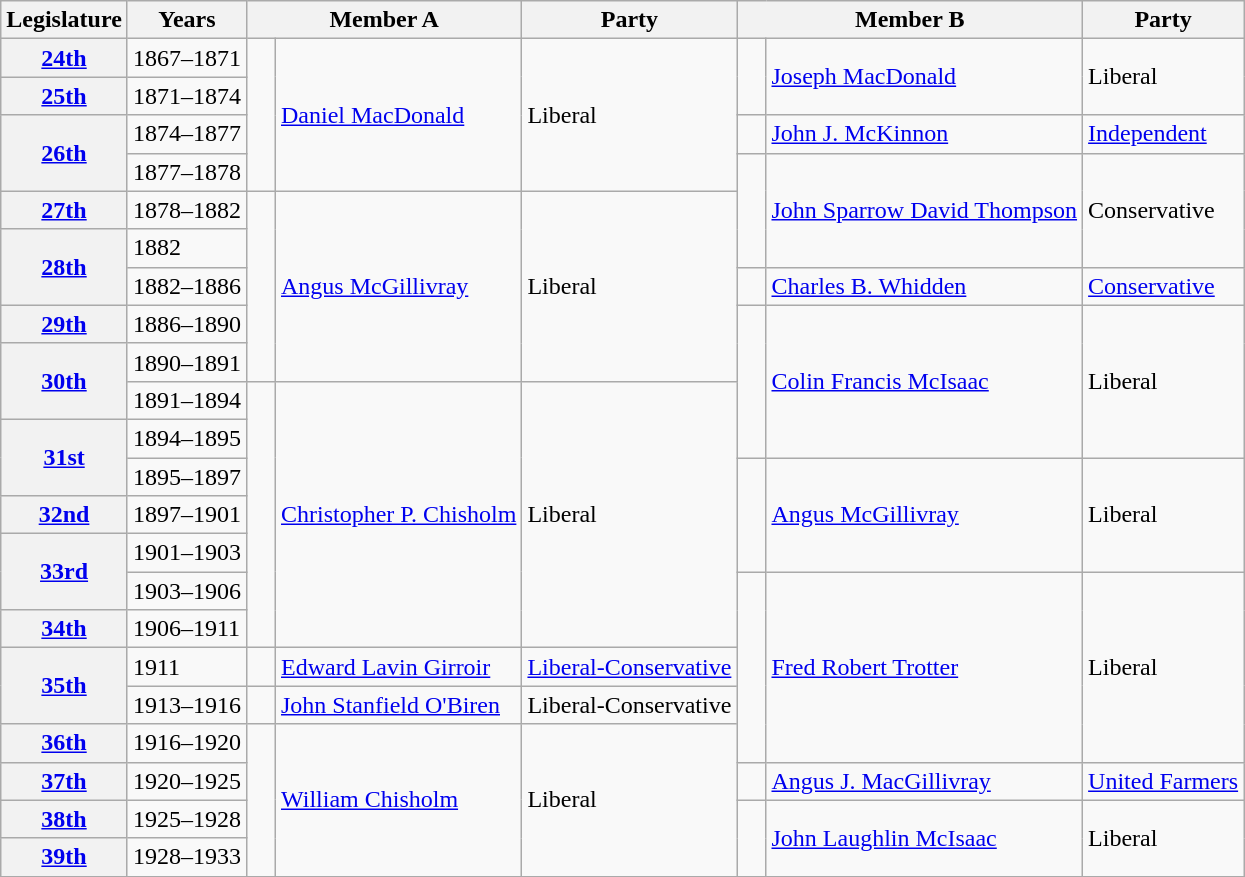<table class="wikitable">
<tr>
<th>Legislature</th>
<th>Years</th>
<th colspan="2">Member A</th>
<th>Party</th>
<th colspan="2">Member B</th>
<th>Party</th>
</tr>
<tr>
<th><a href='#'>24th</a></th>
<td>1867–1871</td>
<td rowspan="4" >   </td>
<td rowspan="4"><a href='#'>Daniel MacDonald</a></td>
<td rowspan="4">Liberal</td>
<td rowspan="2" >   </td>
<td rowspan="2"><a href='#'>Joseph MacDonald</a></td>
<td rowspan="2">Liberal</td>
</tr>
<tr>
<th><a href='#'>25th</a></th>
<td>1871–1874</td>
</tr>
<tr>
<th rowspan="2"><a href='#'>26th</a></th>
<td>1874–1877</td>
<td>   </td>
<td><a href='#'>John J. McKinnon</a></td>
<td><a href='#'>Independent</a></td>
</tr>
<tr>
<td>1877–1878</td>
<td rowspan="3" >   </td>
<td rowspan="3"><a href='#'>John Sparrow David Thompson</a></td>
<td rowspan="3">Conservative</td>
</tr>
<tr>
<th><a href='#'>27th</a></th>
<td>1878–1882</td>
<td rowspan="5" >   </td>
<td rowspan="5"><a href='#'>Angus McGillivray</a></td>
<td rowspan="5">Liberal</td>
</tr>
<tr>
<th rowspan="2"><a href='#'>28th</a></th>
<td>1882</td>
</tr>
<tr>
<td>1882–1886</td>
<td>   </td>
<td><a href='#'>Charles B. Whidden</a></td>
<td><a href='#'>Conservative</a></td>
</tr>
<tr>
<th><a href='#'>29th</a></th>
<td>1886–1890</td>
<td rowspan="4" >   </td>
<td rowspan="4"><a href='#'>Colin Francis McIsaac</a></td>
<td rowspan="4">Liberal</td>
</tr>
<tr>
<th rowspan="2"><a href='#'>30th</a></th>
<td>1890–1891</td>
</tr>
<tr>
<td>1891–1894</td>
<td rowspan="7" >   </td>
<td rowspan="7"><a href='#'>Christopher P. Chisholm</a></td>
<td rowspan="7">Liberal</td>
</tr>
<tr>
<th rowspan="2"><a href='#'>31st</a></th>
<td>1894–1895</td>
</tr>
<tr>
<td>1895–1897</td>
<td rowspan="3" >   </td>
<td rowspan="3"><a href='#'>Angus McGillivray</a></td>
<td rowspan="3">Liberal</td>
</tr>
<tr>
<th><a href='#'>32nd</a></th>
<td>1897–1901</td>
</tr>
<tr>
<th rowspan="2"><a href='#'>33rd</a></th>
<td>1901–1903</td>
</tr>
<tr>
<td>1903–1906</td>
<td rowspan="5" >   </td>
<td rowspan="5"><a href='#'>Fred Robert Trotter</a></td>
<td rowspan="5">Liberal</td>
</tr>
<tr>
<th><a href='#'>34th</a></th>
<td>1906–1911</td>
</tr>
<tr>
<th rowspan="2"><a href='#'>35th</a></th>
<td>1911</td>
<td>   </td>
<td><a href='#'>Edward Lavin Girroir</a></td>
<td><a href='#'>Liberal-Conservative</a></td>
</tr>
<tr>
<td>1913–1916</td>
<td>   </td>
<td><a href='#'>John Stanfield O'Biren</a></td>
<td>Liberal-Conservative</td>
</tr>
<tr>
<th><a href='#'>36th</a></th>
<td>1916–1920</td>
<td rowspan="4" >   </td>
<td rowspan="4"><a href='#'>William Chisholm</a></td>
<td rowspan="4">Liberal</td>
</tr>
<tr>
<th><a href='#'>37th</a></th>
<td>1920–1925</td>
<td>   </td>
<td><a href='#'>Angus J. MacGillivray</a></td>
<td><a href='#'>United Farmers</a></td>
</tr>
<tr>
<th><a href='#'>38th</a></th>
<td>1925–1928</td>
<td rowspan="2" >   </td>
<td rowspan="2"><a href='#'>John Laughlin McIsaac</a></td>
<td rowspan="2">Liberal</td>
</tr>
<tr>
<th><a href='#'>39th</a></th>
<td>1928–1933</td>
</tr>
<tr>
</tr>
</table>
